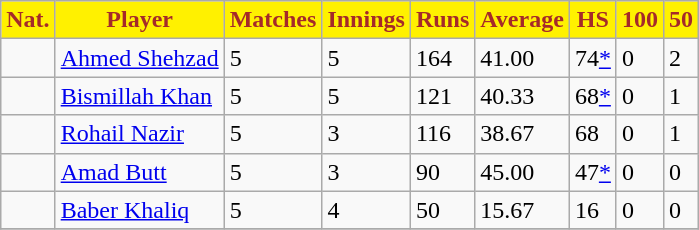<table class="wikitable sortable" style="font-size:100%">
<tr>
<th style="text-align:center; background:#FFF100; color:brown;">Nat.</th>
<th style="text-align:center; background:#FFF100; color:brown;">Player</th>
<th style="text-align:center; background:#FFF100; color:brown;">Matches</th>
<th style="text-align:center; background:#FFF100; color:brown;">Innings</th>
<th style="text-align:center; background:#FFF100; color:brown;">Runs</th>
<th style="text-align:center; background:#FFF100; color:brown;">Average</th>
<th style="text-align:center; background:#FFF100; color:brown;">HS</th>
<th style="text-align:center; background:#FFF100; color:brown;">100</th>
<th style="text-align:center; background:#FFF100; color:brown;">50</th>
</tr>
<tr>
<td></td>
<td><a href='#'>Ahmed Shehzad</a></td>
<td>5</td>
<td>5</td>
<td>164</td>
<td>41.00</td>
<td>74<a href='#'>*</a></td>
<td>0</td>
<td>2</td>
</tr>
<tr>
<td></td>
<td><a href='#'>Bismillah Khan</a></td>
<td>5</td>
<td>5</td>
<td>121</td>
<td>40.33</td>
<td>68<a href='#'>*</a></td>
<td>0</td>
<td>1</td>
</tr>
<tr>
<td></td>
<td><a href='#'>Rohail Nazir</a></td>
<td>5</td>
<td>3</td>
<td>116</td>
<td>38.67</td>
<td>68</td>
<td>0</td>
<td>1</td>
</tr>
<tr>
<td></td>
<td><a href='#'>Amad Butt</a></td>
<td>5</td>
<td>3</td>
<td>90</td>
<td>45.00</td>
<td>47<a href='#'>*</a></td>
<td>0</td>
<td>0</td>
</tr>
<tr>
<td></td>
<td><a href='#'>Baber Khaliq</a></td>
<td>5</td>
<td>4</td>
<td>50</td>
<td>15.67</td>
<td>16</td>
<td>0</td>
<td>0</td>
</tr>
<tr>
</tr>
</table>
